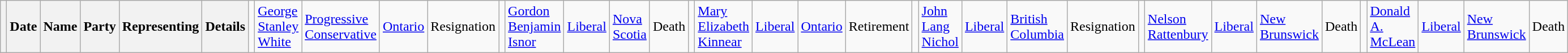<table class="sortable wikitable">
<tr>
<th class="unsortable"></th>
<th>Date</th>
<th>Name</th>
<th>Party</th>
<th>Representing</th>
<th>Details<br></th>
<td></td>
<td><a href='#'>George Stanley White</a></td>
<td><a href='#'>Progressive Conservative</a></td>
<td><a href='#'>Ontario</a></td>
<td>Resignation<br></td>
<td></td>
<td><a href='#'>Gordon Benjamin Isnor</a></td>
<td><a href='#'>Liberal</a></td>
<td><a href='#'>Nova Scotia</a></td>
<td>Death<br></td>
<td></td>
<td><a href='#'>Mary Elizabeth Kinnear</a></td>
<td><a href='#'>Liberal</a></td>
<td><a href='#'>Ontario</a></td>
<td>Retirement<br></td>
<td></td>
<td><a href='#'>John Lang Nichol</a></td>
<td><a href='#'>Liberal</a></td>
<td><a href='#'>British Columbia</a></td>
<td>Resignation<br></td>
<td></td>
<td><a href='#'>Nelson Rattenbury</a></td>
<td><a href='#'>Liberal</a></td>
<td><a href='#'>New Brunswick</a></td>
<td>Death<br></td>
<td></td>
<td><a href='#'>Donald A. McLean</a></td>
<td><a href='#'>Liberal</a></td>
<td><a href='#'>New Brunswick</a></td>
<td>Death</td>
</tr>
</table>
